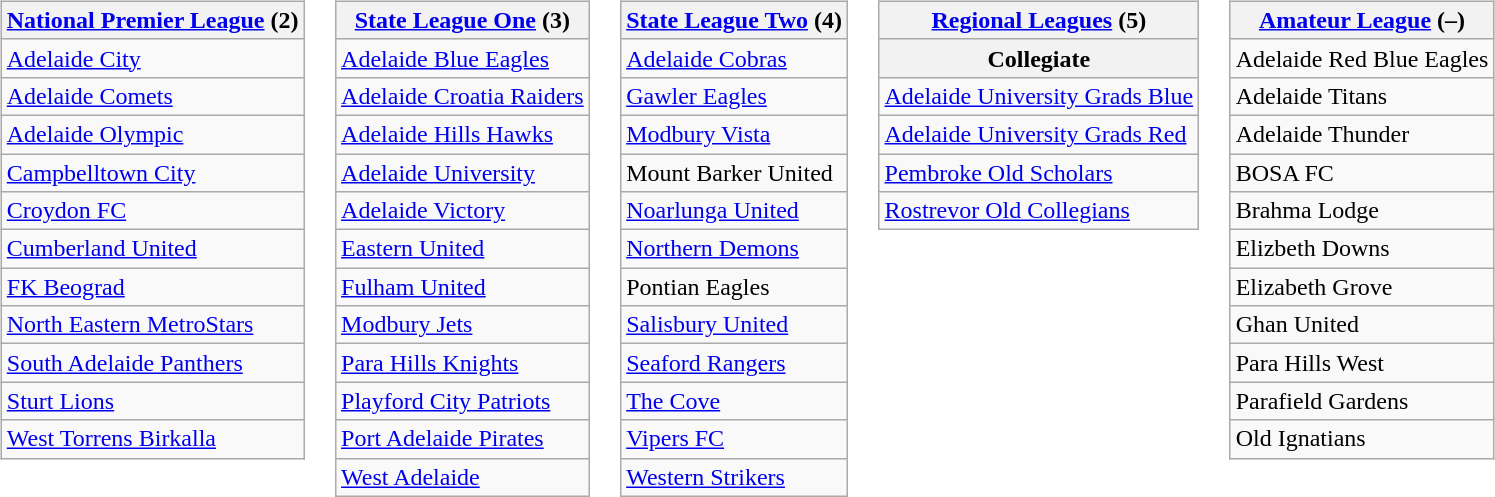<table>
<tr valign=top>
<td><br><table class="wikitable">
<tr>
<th><a href='#'>National Premier League</a> (2)</th>
</tr>
<tr>
<td><a href='#'>Adelaide City</a></td>
</tr>
<tr>
<td><a href='#'>Adelaide Comets</a></td>
</tr>
<tr>
<td><a href='#'>Adelaide Olympic</a></td>
</tr>
<tr>
<td><a href='#'>Campbelltown City</a></td>
</tr>
<tr>
<td><a href='#'>Croydon FC</a></td>
</tr>
<tr>
<td><a href='#'>Cumberland United</a></td>
</tr>
<tr>
<td><a href='#'>FK Beograd</a></td>
</tr>
<tr>
<td><a href='#'>North Eastern MetroStars</a></td>
</tr>
<tr>
<td><a href='#'>South Adelaide Panthers</a></td>
</tr>
<tr>
<td><a href='#'>Sturt Lions</a></td>
</tr>
<tr>
<td><a href='#'>West Torrens Birkalla</a></td>
</tr>
</table>
</td>
<td><br><table class="wikitable">
<tr>
<th><a href='#'>State League One</a> (3)</th>
</tr>
<tr>
<td><a href='#'>Adelaide Blue Eagles</a></td>
</tr>
<tr>
<td><a href='#'>Adelaide Croatia Raiders</a></td>
</tr>
<tr>
<td><a href='#'>Adelaide Hills Hawks</a></td>
</tr>
<tr>
<td><a href='#'>Adelaide University</a></td>
</tr>
<tr>
<td><a href='#'>Adelaide Victory</a></td>
</tr>
<tr>
<td><a href='#'>Eastern United</a></td>
</tr>
<tr>
<td><a href='#'>Fulham United</a></td>
</tr>
<tr>
<td><a href='#'>Modbury Jets</a></td>
</tr>
<tr>
<td><a href='#'>Para Hills Knights</a></td>
</tr>
<tr>
<td><a href='#'>Playford City Patriots</a></td>
</tr>
<tr>
<td><a href='#'>Port Adelaide Pirates</a></td>
</tr>
<tr>
<td><a href='#'>West Adelaide</a></td>
</tr>
</table>
</td>
<td><br><table class="wikitable">
<tr>
<th><a href='#'>State League Two</a> (4)</th>
</tr>
<tr>
<td><a href='#'>Adelaide Cobras</a></td>
</tr>
<tr>
<td><a href='#'>Gawler Eagles</a></td>
</tr>
<tr>
<td><a href='#'>Modbury Vista</a></td>
</tr>
<tr>
<td>Mount Barker United</td>
</tr>
<tr>
<td><a href='#'>Noarlunga United</a></td>
</tr>
<tr>
<td><a href='#'>Northern Demons</a></td>
</tr>
<tr>
<td>Pontian Eagles</td>
</tr>
<tr>
<td><a href='#'>Salisbury United</a></td>
</tr>
<tr>
<td><a href='#'>Seaford Rangers</a></td>
</tr>
<tr>
<td><a href='#'>The Cove</a></td>
</tr>
<tr>
<td><a href='#'>Vipers FC</a></td>
</tr>
<tr>
<td><a href='#'>Western Strikers</a></td>
</tr>
</table>
</td>
<td><br><table class="wikitable">
<tr>
<th><a href='#'>Regional Leagues</a> (5)</th>
</tr>
<tr>
<th>Collegiate</th>
</tr>
<tr>
<td><a href='#'>Adelaide University Grads Blue</a></td>
</tr>
<tr>
<td><a href='#'>Adelaide University Grads Red</a></td>
</tr>
<tr>
<td><a href='#'>Pembroke Old Scholars</a></td>
</tr>
<tr>
<td><a href='#'>Rostrevor Old Collegians</a></td>
</tr>
</table>
</td>
<td><br><table class="wikitable">
<tr>
<th><a href='#'>Amateur League</a> (–)</th>
</tr>
<tr>
<td>Adelaide Red Blue Eagles</td>
</tr>
<tr>
<td>Adelaide Titans</td>
</tr>
<tr>
<td>Adelaide Thunder</td>
</tr>
<tr>
<td>BOSA FC</td>
</tr>
<tr>
<td>Brahma Lodge</td>
</tr>
<tr>
<td>Elizbeth Downs</td>
</tr>
<tr>
<td>Elizabeth Grove</td>
</tr>
<tr>
<td>Ghan United</td>
</tr>
<tr>
<td>Para Hills West</td>
</tr>
<tr>
<td>Parafield Gardens</td>
</tr>
<tr>
<td>Old Ignatians</td>
</tr>
</table>
</td>
</tr>
</table>
